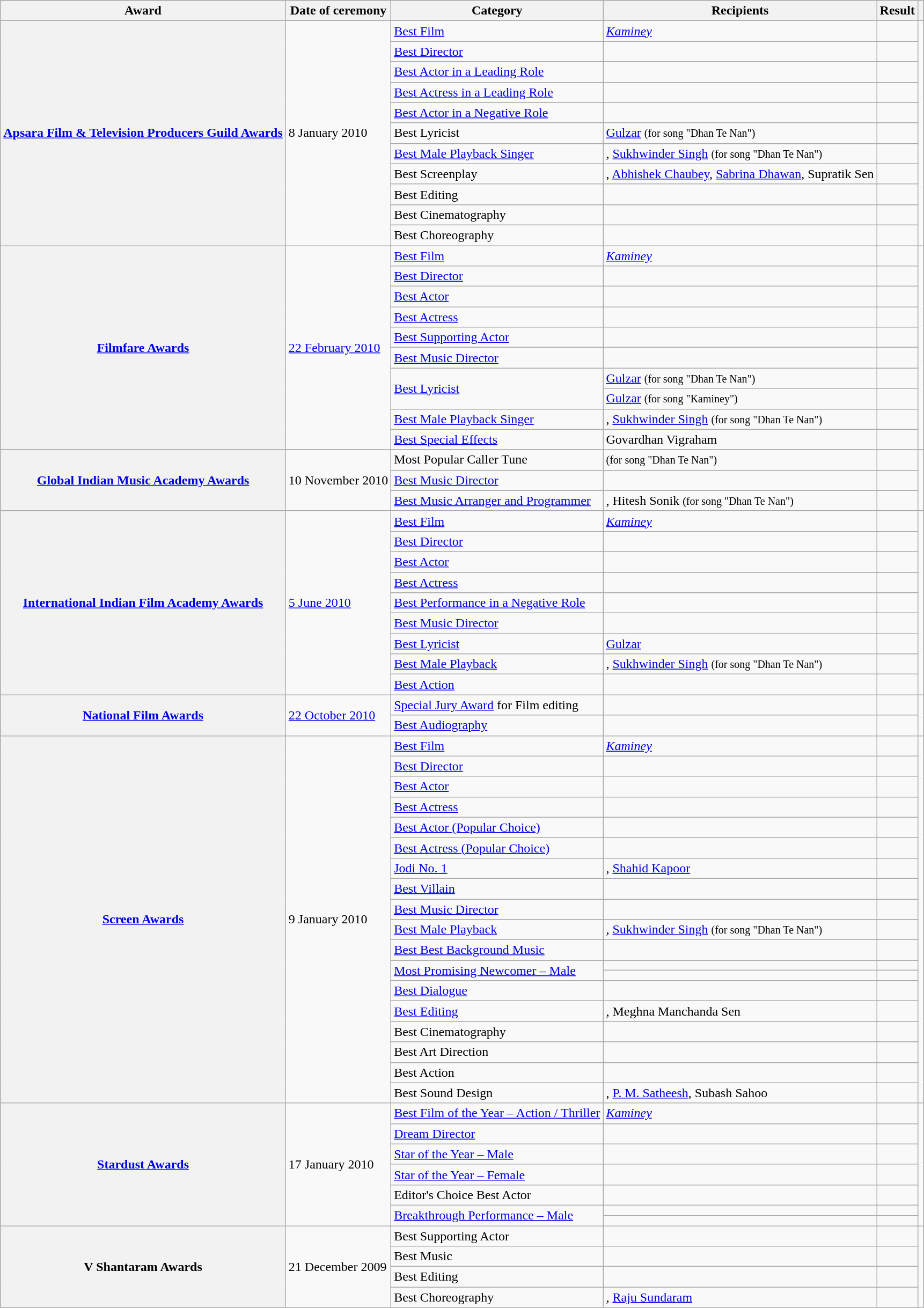<table class="wikitable plainrowheaders sortable">
<tr>
<th scope="col">Award</th>
<th scope="col">Date of ceremony</th>
<th scope="col">Category</th>
<th scope="col">Recipients</th>
<th scope="col">Result</th>
<th scope="col" class="unsortable"></th>
</tr>
<tr>
<th scope="row" rowspan="11"><a href='#'>Apsara Film & Television Producers Guild Awards</a></th>
<td rowspan="11">8 January 2010</td>
<td><a href='#'>Best Film</a></td>
<td><em><a href='#'>Kaminey</a></em></td>
<td></td>
<td style="text-align:center;" rowspan="11"><br></td>
</tr>
<tr>
<td><a href='#'>Best Director</a></td>
<td></td>
<td></td>
</tr>
<tr>
<td><a href='#'>Best Actor in a Leading Role</a></td>
<td></td>
<td></td>
</tr>
<tr>
<td><a href='#'>Best Actress in a Leading Role</a></td>
<td></td>
<td></td>
</tr>
<tr>
<td><a href='#'>Best Actor in a Negative Role</a></td>
<td></td>
<td></td>
</tr>
<tr>
<td>Best Lyricist</td>
<td><a href='#'>Gulzar</a> <small>(for song "Dhan Te Nan")</small></td>
<td></td>
</tr>
<tr>
<td><a href='#'>Best Male Playback Singer</a></td>
<td>, <a href='#'>Sukhwinder Singh</a> <small>(for song "Dhan Te Nan")</small></td>
<td></td>
</tr>
<tr>
<td>Best Screenplay</td>
<td>, <a href='#'>Abhishek Chaubey</a>, <a href='#'>Sabrina Dhawan</a>, Supratik Sen</td>
<td></td>
</tr>
<tr>
<td>Best Editing</td>
<td></td>
<td></td>
</tr>
<tr>
<td>Best Cinematography</td>
<td></td>
<td></td>
</tr>
<tr>
<td>Best Choreography</td>
<td></td>
<td></td>
</tr>
<tr>
<th scope="row" rowspan="10"><a href='#'>Filmfare Awards</a></th>
<td rowspan="10"><a href='#'>22 February 2010</a></td>
<td><a href='#'>Best Film</a></td>
<td><em><a href='#'>Kaminey</a></em></td>
<td></td>
<td style="text-align:center;" rowspan="10"><br></td>
</tr>
<tr>
<td><a href='#'>Best Director</a></td>
<td></td>
<td></td>
</tr>
<tr>
<td><a href='#'>Best Actor</a></td>
<td></td>
<td></td>
</tr>
<tr>
<td><a href='#'>Best Actress</a></td>
<td></td>
<td></td>
</tr>
<tr>
<td><a href='#'>Best Supporting Actor</a></td>
<td></td>
<td></td>
</tr>
<tr>
<td><a href='#'>Best Music Director</a></td>
<td></td>
<td></td>
</tr>
<tr>
<td rowspan="2"><a href='#'>Best Lyricist</a></td>
<td><a href='#'>Gulzar</a> <small>(for song "Dhan Te Nan")</small></td>
<td></td>
</tr>
<tr>
<td><a href='#'>Gulzar</a> <small>(for song "Kaminey")</small></td>
<td></td>
</tr>
<tr>
<td><a href='#'>Best Male Playback Singer</a></td>
<td>, <a href='#'>Sukhwinder Singh</a> <small>(for song "Dhan Te Nan")</small></td>
<td></td>
</tr>
<tr>
<td><a href='#'>Best Special Effects</a></td>
<td>Govardhan Vigraham</td>
<td></td>
</tr>
<tr>
<th scope="row" rowspan="3"><a href='#'>Global Indian Music Academy Awards</a></th>
<td rowspan="3">10 November 2010</td>
<td>Most Popular Caller Tune</td>
<td> <small>(for song "Dhan Te Nan")</small></td>
<td></td>
<td style="text-align:center;" rowspan="3"></td>
</tr>
<tr>
<td><a href='#'>Best Music Director</a></td>
<td></td>
<td></td>
</tr>
<tr>
<td><a href='#'>Best Music Arranger and Programmer</a></td>
<td>, Hitesh Sonik <small>(for song "Dhan Te Nan")</small></td>
<td></td>
</tr>
<tr>
<th scope="row" rowspan="9"><a href='#'>International Indian Film Academy Awards</a></th>
<td rowspan="9"><a href='#'>5 June 2010</a></td>
<td><a href='#'>Best Film</a></td>
<td><em><a href='#'>Kaminey</a></em></td>
<td></td>
<td style="text-align:center;" rowspan="9"><br></td>
</tr>
<tr>
<td><a href='#'>Best Director</a></td>
<td></td>
<td></td>
</tr>
<tr>
<td><a href='#'>Best Actor</a></td>
<td></td>
<td></td>
</tr>
<tr>
<td><a href='#'>Best Actress</a></td>
<td></td>
<td></td>
</tr>
<tr>
<td><a href='#'>Best Performance in a Negative Role</a></td>
<td></td>
<td></td>
</tr>
<tr>
<td><a href='#'>Best Music Director</a></td>
<td></td>
<td></td>
</tr>
<tr>
<td><a href='#'>Best Lyricist</a></td>
<td><a href='#'>Gulzar</a></td>
<td></td>
</tr>
<tr>
<td><a href='#'>Best Male Playback</a></td>
<td>, <a href='#'>Sukhwinder Singh</a> <small>(for song "Dhan Te Nan")</small></td>
<td></td>
</tr>
<tr>
<td><a href='#'>Best Action</a></td>
<td></td>
<td></td>
</tr>
<tr>
<th scope="row" rowspan="2"><a href='#'>National Film Awards</a></th>
<td rowspan="2"><a href='#'>22 October 2010</a></td>
<td><a href='#'>Special Jury Award</a> for Film editing</td>
<td></td>
<td></td>
<td style="text-align:center;" rowspan="2"></td>
</tr>
<tr>
<td><a href='#'>Best Audiography</a></td>
<td></td>
<td></td>
</tr>
<tr>
<th scope="row" rowspan="19"><a href='#'>Screen Awards</a></th>
<td rowspan="19">9 January 2010</td>
<td><a href='#'>Best Film</a></td>
<td><em><a href='#'>Kaminey</a></em></td>
<td></td>
<td style="text-align:center;" rowspan="19"><br><br><br></td>
</tr>
<tr>
<td><a href='#'>Best Director</a></td>
<td></td>
<td></td>
</tr>
<tr>
<td><a href='#'>Best Actor</a></td>
<td></td>
<td></td>
</tr>
<tr>
<td><a href='#'>Best Actress</a></td>
<td></td>
<td></td>
</tr>
<tr>
<td><a href='#'>Best Actor (Popular Choice)</a></td>
<td></td>
<td></td>
</tr>
<tr>
<td><a href='#'>Best Actress (Popular Choice)</a></td>
<td></td>
<td></td>
</tr>
<tr>
<td><a href='#'>Jodi No. 1</a></td>
<td>, <a href='#'>Shahid Kapoor</a></td>
<td></td>
</tr>
<tr>
<td><a href='#'>Best Villain</a></td>
<td></td>
<td></td>
</tr>
<tr>
<td><a href='#'>Best Music Director</a></td>
<td></td>
<td></td>
</tr>
<tr>
<td><a href='#'>Best Male Playback</a></td>
<td>, <a href='#'>Sukhwinder Singh</a> <small>(for song "Dhan Te Nan")</small></td>
<td></td>
</tr>
<tr>
<td><a href='#'>Best Best Background Music</a></td>
<td></td>
<td></td>
</tr>
<tr>
<td rowspan="2"><a href='#'>Most Promising Newcomer – Male</a></td>
<td></td>
<td></td>
</tr>
<tr>
<td></td>
<td></td>
</tr>
<tr>
<td><a href='#'>Best Dialogue</a></td>
<td></td>
<td></td>
</tr>
<tr>
<td><a href='#'>Best Editing</a></td>
<td>, Meghna Manchanda Sen</td>
<td></td>
</tr>
<tr>
<td>Best Cinematography</td>
<td></td>
<td></td>
</tr>
<tr>
<td>Best Art Direction</td>
<td></td>
<td></td>
</tr>
<tr>
<td>Best Action</td>
<td></td>
<td></td>
</tr>
<tr>
<td>Best Sound Design</td>
<td>, <a href='#'>P. M. Satheesh</a>, Subash Sahoo</td>
<td></td>
</tr>
<tr>
<th scope="row" rowspan="7"><a href='#'>Stardust Awards</a></th>
<td rowspan="7">17 January 2010</td>
<td><a href='#'>Best Film of the Year – Action / Thriller</a></td>
<td><em><a href='#'>Kaminey</a></em></td>
<td></td>
<td style="text-align:center;" rowspan="7"><br></td>
</tr>
<tr>
<td><a href='#'>Dream Director</a></td>
<td></td>
<td></td>
</tr>
<tr>
<td><a href='#'>Star of the Year – Male</a></td>
<td></td>
<td></td>
</tr>
<tr>
<td><a href='#'>Star of the Year – Female</a></td>
<td></td>
<td></td>
</tr>
<tr>
<td>Editor's Choice Best Actor</td>
<td></td>
<td></td>
</tr>
<tr>
<td rowspan="2"><a href='#'>Breakthrough Performance – Male</a></td>
<td></td>
<td></td>
</tr>
<tr>
<td></td>
<td></td>
</tr>
<tr>
<th scope="row" rowspan="4">V Shantaram Awards</th>
<td rowspan="4">21 December 2009</td>
<td>Best Supporting Actor</td>
<td></td>
<td></td>
<td style="text-align:center;" rowspan="4"></td>
</tr>
<tr>
<td>Best Music</td>
<td></td>
<td></td>
</tr>
<tr>
<td>Best Editing</td>
<td></td>
<td></td>
</tr>
<tr>
<td>Best Choreography</td>
<td>, <a href='#'>Raju Sundaram</a></td>
<td></td>
</tr>
</table>
